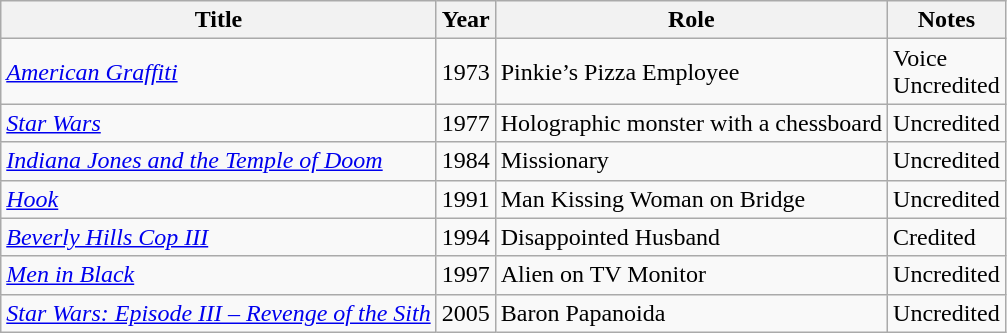<table class="wikitable plainrowheaders sortable">
<tr>
<th>Title</th>
<th>Year</th>
<th>Role</th>
<th>Notes</th>
</tr>
<tr>
<td scope="row"><em><a href='#'>American Graffiti</a></em></td>
<td>1973</td>
<td>Pinkie’s Pizza Employee</td>
<td>Voice<br>Uncredited</td>
</tr>
<tr>
<td scope="row"><em><a href='#'>Star Wars</a></em></td>
<td>1977</td>
<td>Holographic monster with a chessboard</td>
<td>Uncredited</td>
</tr>
<tr>
<td scope="row"><em><a href='#'>Indiana Jones and the Temple of Doom</a></em></td>
<td>1984</td>
<td>Missionary</td>
<td>Uncredited</td>
</tr>
<tr>
<td scope="row"><em><a href='#'>Hook</a></em></td>
<td>1991</td>
<td>Man Kissing Woman on Bridge</td>
<td>Uncredited</td>
</tr>
<tr>
<td scope="row"><em><a href='#'>Beverly Hills Cop III</a></em></td>
<td>1994</td>
<td>Disappointed Husband</td>
<td>Credited</td>
</tr>
<tr>
<td scope="row"><em><a href='#'>Men in Black</a></em></td>
<td>1997</td>
<td>Alien on TV Monitor</td>
<td>Uncredited</td>
</tr>
<tr>
<td scope="row"><em><a href='#'>Star Wars: Episode III – Revenge of the Sith</a></em></td>
<td>2005</td>
<td>Baron Papanoida</td>
<td>Uncredited</td>
</tr>
</table>
